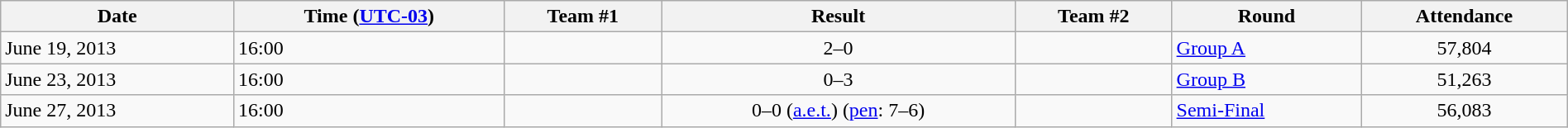<table class="wikitable"  style="text-align:left; width:100%;">
<tr>
<th>Date</th>
<th>Time (<a href='#'>UTC-03</a>)</th>
<th>Team #1</th>
<th>Result</th>
<th>Team #2</th>
<th>Round</th>
<th>Attendance</th>
</tr>
<tr>
<td>June 19, 2013</td>
<td>16:00</td>
<td></td>
<td style="text-align:center;">2–0</td>
<td></td>
<td><a href='#'>Group A</a></td>
<td style="text-align:center;">57,804</td>
</tr>
<tr>
<td>June 23, 2013</td>
<td>16:00</td>
<td></td>
<td style="text-align:center;">0–3</td>
<td></td>
<td><a href='#'>Group B</a></td>
<td style="text-align:center;">51,263</td>
</tr>
<tr>
<td>June 27, 2013</td>
<td>16:00</td>
<td></td>
<td style="text-align:center;">0–0 (<a href='#'>a.e.t.</a>) (<a href='#'>pen</a>: 7–6)</td>
<td></td>
<td><a href='#'>Semi-Final</a></td>
<td style="text-align:center;">56,083</td>
</tr>
</table>
